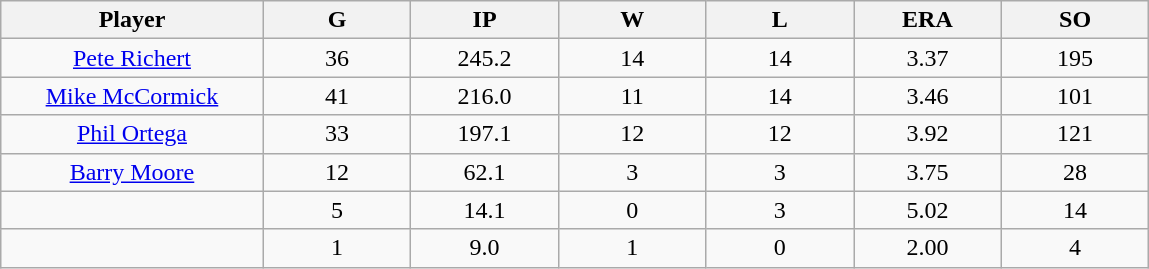<table class="wikitable sortable">
<tr>
<th bgcolor="#DDDDFF" width="16%">Player</th>
<th bgcolor="#DDDDFF" width="9%">G</th>
<th bgcolor="#DDDDFF" width="9%">IP</th>
<th bgcolor="#DDDDFF" width="9%">W</th>
<th bgcolor="#DDDDFF" width="9%">L</th>
<th bgcolor="#DDDDFF" width="9%">ERA</th>
<th bgcolor="#DDDDFF" width="9%">SO</th>
</tr>
<tr align="center">
<td><a href='#'>Pete Richert</a></td>
<td>36</td>
<td>245.2</td>
<td>14</td>
<td>14</td>
<td>3.37</td>
<td>195</td>
</tr>
<tr align="center">
<td><a href='#'>Mike McCormick</a></td>
<td>41</td>
<td>216.0</td>
<td>11</td>
<td>14</td>
<td>3.46</td>
<td>101</td>
</tr>
<tr align="center">
<td><a href='#'>Phil Ortega</a></td>
<td>33</td>
<td>197.1</td>
<td>12</td>
<td>12</td>
<td>3.92</td>
<td>121</td>
</tr>
<tr align="center">
<td><a href='#'>Barry Moore</a></td>
<td>12</td>
<td>62.1</td>
<td>3</td>
<td>3</td>
<td>3.75</td>
<td>28</td>
</tr>
<tr align="center">
<td></td>
<td>5</td>
<td>14.1</td>
<td>0</td>
<td>3</td>
<td>5.02</td>
<td>14</td>
</tr>
<tr align="center">
<td></td>
<td>1</td>
<td>9.0</td>
<td>1</td>
<td>0</td>
<td>2.00</td>
<td>4</td>
</tr>
</table>
